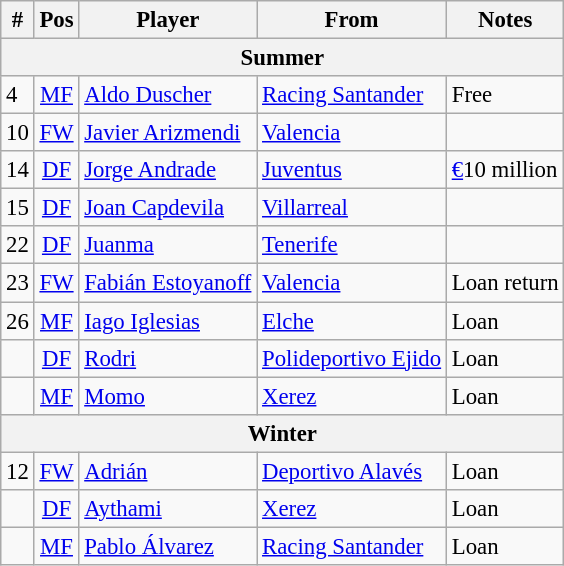<table class="wikitable" style="font-size:95%; text-align:left;">
<tr>
<th>#</th>
<th>Pos</th>
<th>Player</th>
<th>From</th>
<th>Notes</th>
</tr>
<tr>
<th colspan="5">Summer</th>
</tr>
<tr>
<td>4</td>
<td align="center"><a href='#'>MF</a></td>
<td> <a href='#'>Aldo Duscher</a></td>
<td> <a href='#'>Racing Santander</a></td>
<td>Free</td>
</tr>
<tr>
<td>10</td>
<td align="center"><a href='#'>FW</a></td>
<td> <a href='#'>Javier Arizmendi</a></td>
<td> <a href='#'>Valencia</a></td>
<td></td>
</tr>
<tr>
<td>14</td>
<td align="center"><a href='#'>DF</a></td>
<td> <a href='#'>Jorge Andrade</a></td>
<td> <a href='#'>Juventus</a></td>
<td><a href='#'>€</a>10 million</td>
</tr>
<tr>
<td>15</td>
<td align="center"><a href='#'>DF</a></td>
<td> <a href='#'>Joan Capdevila</a></td>
<td> <a href='#'>Villarreal</a></td>
<td></td>
</tr>
<tr>
<td>22</td>
<td align="center"><a href='#'>DF</a></td>
<td> <a href='#'>Juanma</a></td>
<td> <a href='#'>Tenerife</a></td>
<td></td>
</tr>
<tr>
<td>23</td>
<td align="center"><a href='#'>FW</a></td>
<td> <a href='#'>Fabián Estoyanoff</a></td>
<td> <a href='#'>Valencia</a></td>
<td>Loan return</td>
</tr>
<tr>
<td>26</td>
<td align="center"><a href='#'>MF</a></td>
<td> <a href='#'>Iago Iglesias</a></td>
<td> <a href='#'>Elche</a></td>
<td>Loan</td>
</tr>
<tr>
<td></td>
<td align="center"><a href='#'>DF</a></td>
<td> <a href='#'>Rodri</a></td>
<td> <a href='#'>Polideportivo Ejido</a></td>
<td>Loan</td>
</tr>
<tr>
<td></td>
<td align="center"><a href='#'>MF</a></td>
<td> <a href='#'>Momo</a></td>
<td> <a href='#'>Xerez</a></td>
<td>Loan</td>
</tr>
<tr>
<th colspan="5">Winter</th>
</tr>
<tr>
<td>12</td>
<td align="center"><a href='#'>FW</a></td>
<td> <a href='#'>Adrián</a></td>
<td> <a href='#'>Deportivo Alavés</a></td>
<td>Loan</td>
</tr>
<tr>
<td></td>
<td align="center"><a href='#'>DF</a></td>
<td> <a href='#'>Aythami</a></td>
<td> <a href='#'>Xerez</a></td>
<td>Loan</td>
</tr>
<tr>
<td></td>
<td align="center"><a href='#'>MF</a></td>
<td> <a href='#'>Pablo Álvarez</a></td>
<td> <a href='#'>Racing Santander</a></td>
<td>Loan</td>
</tr>
</table>
